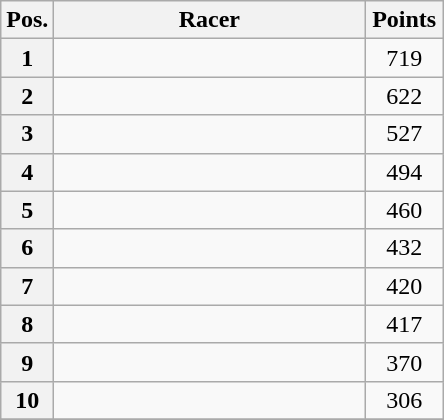<table class="wikitable sortable plainrowheaders" style="text-align:center;">
<tr>
<th scope="col">Pos.</th>
<th scope="col" style="width:200px;">Racer</th>
<th style="width:45px;">Points</th>
</tr>
<tr>
<th style="text-align:center;">1</th>
<td align="left"></td>
<td>719</td>
</tr>
<tr>
<th style="text-align:center;">2</th>
<td align="left"></td>
<td>622</td>
</tr>
<tr>
<th style="text-align:center;">3</th>
<td align="left"></td>
<td>527</td>
</tr>
<tr>
<th style="text-align:center;">4</th>
<td align="left"></td>
<td>494</td>
</tr>
<tr>
<th style="text-align:center;">5</th>
<td align="left"></td>
<td>460</td>
</tr>
<tr>
<th style="text-align:center;">6</th>
<td align="left"></td>
<td>432</td>
</tr>
<tr>
<th style="text-align:center;">7</th>
<td align="left"></td>
<td>420</td>
</tr>
<tr>
<th style="text-align:center;">8</th>
<td align="left"></td>
<td>417</td>
</tr>
<tr>
<th style="text-align:center;">9</th>
<td align="left"></td>
<td>370</td>
</tr>
<tr>
<th style="text-align:center;">10</th>
<td align="left"></td>
<td>306</td>
</tr>
<tr>
</tr>
</table>
